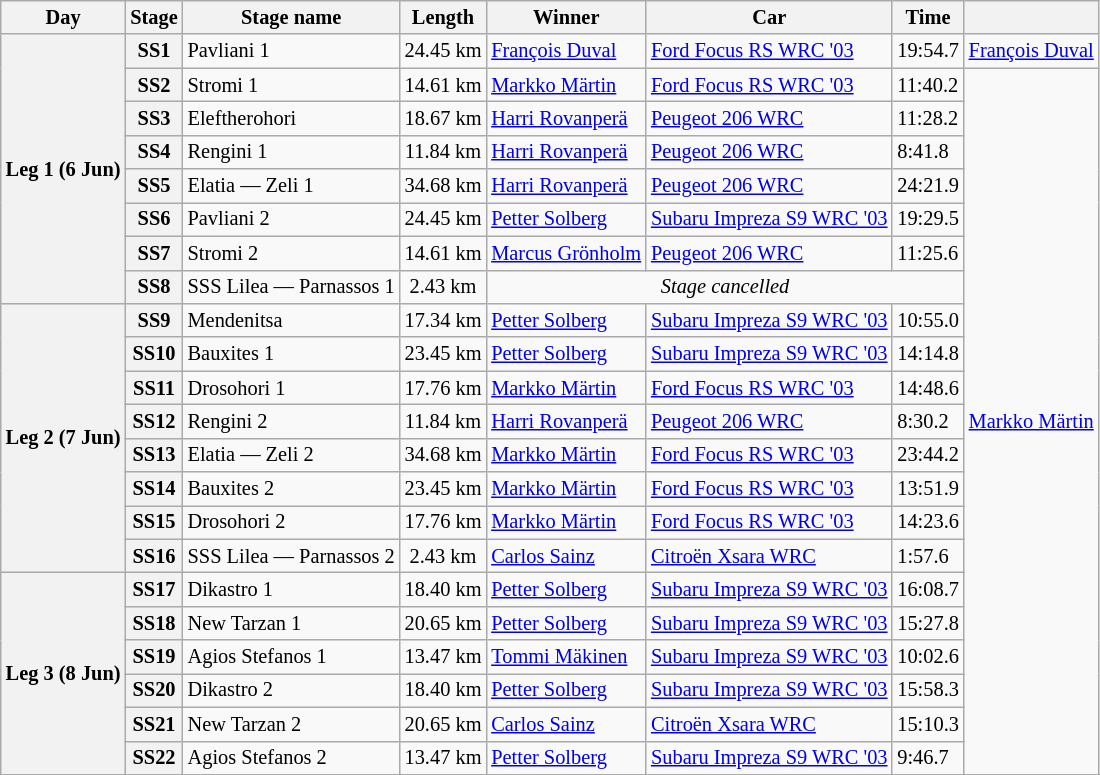<table class="wikitable" style="font-size: 85%;">
<tr>
<th>Day</th>
<th>Stage</th>
<th>Stage name</th>
<th>Length</th>
<th>Winner</th>
<th>Car</th>
<th>Time</th>
<th></th>
</tr>
<tr>
<th rowspan="8">Leg 1 (6 Jun)</th>
<th>SS1</th>
<td>Pavliani 1</td>
<td align="center">24.45 km</td>
<td> <a href='#'>François Duval</a></td>
<td><a href='#'>Ford Focus RS WRC '03</a></td>
<td>19:54.7</td>
<td rowspan="1"> <a href='#'>François Duval</a></td>
</tr>
<tr>
<th>SS2</th>
<td>Stromi 1</td>
<td align="center">14.61 km</td>
<td> <a href='#'>Markko Märtin</a></td>
<td><a href='#'>Ford Focus RS WRC '03</a></td>
<td>11:40.2</td>
<td rowspan="21"> <a href='#'>Markko Märtin</a></td>
</tr>
<tr>
<th>SS3</th>
<td>Eleftherohori</td>
<td align="center">18.67 km</td>
<td> <a href='#'>Harri Rovanperä</a></td>
<td><a href='#'>Peugeot 206 WRC</a></td>
<td>11:28.2</td>
</tr>
<tr>
<th>SS4</th>
<td>Rengini 1</td>
<td align="center">11.84 km</td>
<td> <a href='#'>Harri Rovanperä</a></td>
<td><a href='#'>Peugeot 206 WRC</a></td>
<td>8:41.8</td>
</tr>
<tr>
<th>SS5</th>
<td>Elatia — Zeli 1</td>
<td align="center">34.68 km</td>
<td> <a href='#'>Harri Rovanperä</a></td>
<td><a href='#'>Peugeot 206 WRC</a></td>
<td>24:21.9</td>
</tr>
<tr>
<th>SS6</th>
<td>Pavliani 2</td>
<td align="center">24.45 km</td>
<td> <a href='#'>Petter Solberg</a></td>
<td><a href='#'>Subaru Impreza S9 WRC '03</a></td>
<td>19:29.5</td>
</tr>
<tr>
<th>SS7</th>
<td>Stromi 2</td>
<td align="center">14.61 km</td>
<td> <a href='#'>Marcus Grönholm</a></td>
<td><a href='#'>Peugeot 206 WRC</a></td>
<td>11:25.6</td>
</tr>
<tr>
<th>SS8</th>
<td>SSS Lilea — Parnassos 1</td>
<td align="center">2.43 km</td>
<td colspan="3" align="center"><em>Stage cancelled</em></td>
</tr>
<tr>
<th rowspan="8">Leg 2 (7 Jun)</th>
<th>SS9</th>
<td>Mendenitsa</td>
<td align="center">17.34 km</td>
<td> <a href='#'>Petter Solberg</a></td>
<td><a href='#'>Subaru Impreza S9 WRC '03</a></td>
<td>10:55.0</td>
</tr>
<tr>
<th>SS10</th>
<td>Bauxites 1</td>
<td align="center">23.45 km</td>
<td> <a href='#'>Petter Solberg</a></td>
<td><a href='#'>Subaru Impreza S9 WRC '03</a></td>
<td>14:14.8</td>
</tr>
<tr>
<th>SS11</th>
<td>Drosohori 1</td>
<td align="center">17.76 km</td>
<td> <a href='#'>Markko Märtin</a></td>
<td><a href='#'>Ford Focus RS WRC '03</a></td>
<td>14:48.6</td>
</tr>
<tr>
<th>SS12</th>
<td>Rengini 2</td>
<td align="center">11.84 km</td>
<td> <a href='#'>Harri Rovanperä</a></td>
<td><a href='#'>Peugeot 206 WRC</a></td>
<td>8:30.2</td>
</tr>
<tr>
<th>SS13</th>
<td>Elatia — Zeli 2</td>
<td align="center">34.68 km</td>
<td> <a href='#'>Markko Märtin</a></td>
<td><a href='#'>Ford Focus RS WRC '03</a></td>
<td>23:44.2</td>
</tr>
<tr>
<th>SS14</th>
<td>Bauxites 2</td>
<td align="center">23.45 km</td>
<td> <a href='#'>Markko Märtin</a></td>
<td><a href='#'>Ford Focus RS WRC '03</a></td>
<td>13:51.9</td>
</tr>
<tr>
<th>SS15</th>
<td>Drosohori 2</td>
<td align="center">17.76 km</td>
<td> <a href='#'>Markko Märtin</a></td>
<td><a href='#'>Ford Focus RS WRC '03</a></td>
<td>14:23.6</td>
</tr>
<tr>
<th>SS16</th>
<td>SSS Lilea — Parnassos 2</td>
<td align="center">2.43 km</td>
<td> <a href='#'>Carlos Sainz</a></td>
<td><a href='#'>Citroën Xsara WRC</a></td>
<td>1:57.6</td>
</tr>
<tr>
<th rowspan="6">Leg 3 (8 Jun)</th>
<th>SS17</th>
<td>Dikastro 1</td>
<td align="center">18.40 km</td>
<td> <a href='#'>Petter Solberg</a></td>
<td><a href='#'>Subaru Impreza S9 WRC '03</a></td>
<td>16:08.7</td>
</tr>
<tr>
<th>SS18</th>
<td>New Tarzan 1</td>
<td align="center">20.65 km</td>
<td> <a href='#'>Petter Solberg</a></td>
<td><a href='#'>Subaru Impreza S9 WRC '03</a></td>
<td>15:27.8</td>
</tr>
<tr>
<th>SS19</th>
<td>Agios Stefanos 1</td>
<td align="center">13.47 km</td>
<td> <a href='#'>Tommi Mäkinen</a></td>
<td><a href='#'>Subaru Impreza S9 WRC '03</a></td>
<td>10:02.6</td>
</tr>
<tr>
<th>SS20</th>
<td>Dikastro 2</td>
<td align="center">18.40 km</td>
<td> <a href='#'>Petter Solberg</a></td>
<td><a href='#'>Subaru Impreza S9 WRC '03</a></td>
<td>15:58.3</td>
</tr>
<tr>
<th>SS21</th>
<td>New Tarzan 2</td>
<td align="center">20.65 km</td>
<td> <a href='#'>Carlos Sainz</a></td>
<td><a href='#'>Citroën Xsara WRC</a></td>
<td>15:10.3</td>
</tr>
<tr>
<th>SS22</th>
<td>Agios Stefanos 2</td>
<td align="center">13.47 km</td>
<td> <a href='#'>Petter Solberg</a></td>
<td><a href='#'>Subaru Impreza S9 WRC '03</a></td>
<td>9:46.7</td>
</tr>
<tr>
</tr>
</table>
